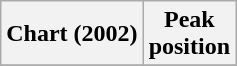<table class="wikitable sortable">
<tr>
<th align="left">Chart (2002)</th>
<th align="center">Peak<br>position</th>
</tr>
<tr>
</tr>
</table>
